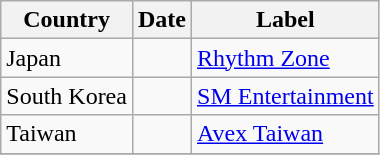<table class="wikitable">
<tr>
<th>Country</th>
<th>Date</th>
<th>Label</th>
</tr>
<tr>
<td>Japan</td>
<td></td>
<td><a href='#'>Rhythm Zone</a></td>
</tr>
<tr>
<td>South Korea</td>
<td></td>
<td><a href='#'>SM Entertainment</a></td>
</tr>
<tr>
<td>Taiwan</td>
<td></td>
<td><a href='#'>Avex Taiwan</a></td>
</tr>
<tr>
</tr>
</table>
